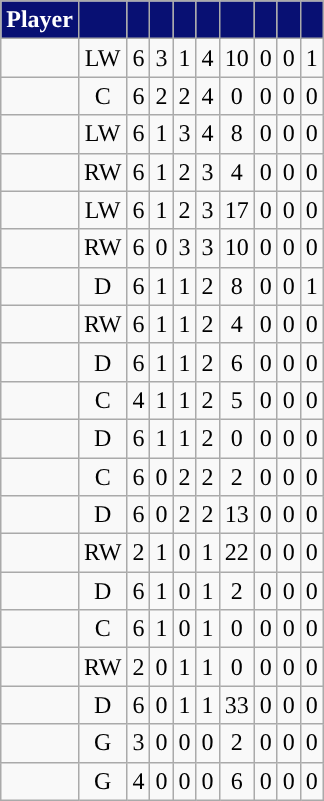<table class="wikitable sortable">
<tr align=center>
<th style="color:white; background:#081073; ">Player</th>
<th style="color:white; background:#081073; "></th>
<th style="color:white; background:#081073; "></th>
<th style="color:white;background:#081073; "></th>
<th style="color:white;background:#081073; "></th>
<th style="color:white;background:#081073; "></th>
<th style="color:white;background:#081073; "></th>
<th style="color:white;background:#081073; "></th>
<th style="color:white;background:#081073; "></th>
<th style="color:white;background:#081073; "></th>
</tr>
<tr align="center">
<td align="right"></td>
<td>LW</td>
<td>6</td>
<td>3</td>
<td>1</td>
<td>4</td>
<td>10</td>
<td>0</td>
<td>0</td>
<td>1</td>
</tr>
<tr align="center">
<td align="right"></td>
<td>C</td>
<td>6</td>
<td>2</td>
<td>2</td>
<td>4</td>
<td>0</td>
<td>0</td>
<td>0</td>
<td>0</td>
</tr>
<tr align="center">
<td align="right"></td>
<td>LW</td>
<td>6</td>
<td>1</td>
<td>3</td>
<td>4</td>
<td>8</td>
<td>0</td>
<td>0</td>
<td>0</td>
</tr>
<tr align="center">
<td align="right"></td>
<td>RW</td>
<td>6</td>
<td>1</td>
<td>2</td>
<td>3</td>
<td>4</td>
<td>0</td>
<td>0</td>
<td>0</td>
</tr>
<tr align="center">
<td align="right"></td>
<td>LW</td>
<td>6</td>
<td>1</td>
<td>2</td>
<td>3</td>
<td>17</td>
<td>0</td>
<td>0</td>
<td>0</td>
</tr>
<tr align="center">
<td align="right"></td>
<td>RW</td>
<td>6</td>
<td>0</td>
<td>3</td>
<td>3</td>
<td>10</td>
<td>0</td>
<td>0</td>
<td>0</td>
</tr>
<tr align="center">
<td align="right"></td>
<td>D</td>
<td>6</td>
<td>1</td>
<td>1</td>
<td>2</td>
<td>8</td>
<td>0</td>
<td>0</td>
<td>1</td>
</tr>
<tr align="center">
<td align="right"></td>
<td>RW</td>
<td>6</td>
<td>1</td>
<td>1</td>
<td>2</td>
<td>4</td>
<td>0</td>
<td>0</td>
<td>0</td>
</tr>
<tr align="center">
<td align="right"></td>
<td>D</td>
<td>6</td>
<td>1</td>
<td>1</td>
<td>2</td>
<td>6</td>
<td>0</td>
<td>0</td>
<td>0</td>
</tr>
<tr align="center">
<td align="right"></td>
<td>C</td>
<td>4</td>
<td>1</td>
<td>1</td>
<td>2</td>
<td>5</td>
<td>0</td>
<td>0</td>
<td>0</td>
</tr>
<tr align="center">
<td align="right"></td>
<td>D</td>
<td>6</td>
<td>1</td>
<td>1</td>
<td>2</td>
<td>0</td>
<td>0</td>
<td>0</td>
<td>0</td>
</tr>
<tr align="center">
<td align="right"></td>
<td>C</td>
<td>6</td>
<td>0</td>
<td>2</td>
<td>2</td>
<td>2</td>
<td>0</td>
<td>0</td>
<td>0</td>
</tr>
<tr align="center">
<td align="right"></td>
<td>D</td>
<td>6</td>
<td>0</td>
<td>2</td>
<td>2</td>
<td>13</td>
<td>0</td>
<td>0</td>
<td>0</td>
</tr>
<tr align="center">
<td align="right"></td>
<td>RW</td>
<td>2</td>
<td>1</td>
<td>0</td>
<td>1</td>
<td>22</td>
<td>0</td>
<td>0</td>
<td>0</td>
</tr>
<tr align="center">
<td align="right"></td>
<td>D</td>
<td>6</td>
<td>1</td>
<td>0</td>
<td>1</td>
<td>2</td>
<td>0</td>
<td>0</td>
<td>0</td>
</tr>
<tr align="center">
<td align="right"></td>
<td>C</td>
<td>6</td>
<td>1</td>
<td>0</td>
<td>1</td>
<td>0</td>
<td>0</td>
<td>0</td>
<td>0</td>
</tr>
<tr align="center">
<td align="right"></td>
<td>RW</td>
<td>2</td>
<td>0</td>
<td>1</td>
<td>1</td>
<td>0</td>
<td>0</td>
<td>0</td>
<td>0</td>
</tr>
<tr align="center">
<td align="right"></td>
<td>D</td>
<td>6</td>
<td>0</td>
<td>1</td>
<td>1</td>
<td>33</td>
<td>0</td>
<td>0</td>
<td>0</td>
</tr>
<tr align="center">
<td align="right"></td>
<td>G</td>
<td>3</td>
<td>0</td>
<td>0</td>
<td>0</td>
<td>2</td>
<td>0</td>
<td>0</td>
<td>0</td>
</tr>
<tr align="center">
<td align="right"></td>
<td>G</td>
<td>4</td>
<td>0</td>
<td>0</td>
<td>0</td>
<td>6</td>
<td>0</td>
<td>0</td>
<td>0</td>
</tr>
</table>
